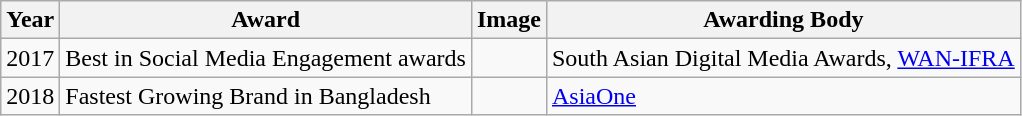<table class="wikitable">
<tr>
<th>Year</th>
<th>Award</th>
<th>Image</th>
<th>Awarding Body</th>
</tr>
<tr>
<td>2017</td>
<td>Best in Social Media Engagement awards</td>
<td></td>
<td>South Asian Digital Media Awards, <a href='#'>WAN-IFRA</a></td>
</tr>
<tr>
<td>2018</td>
<td>Fastest Growing Brand in Bangladesh</td>
<td></td>
<td><a href='#'>AsiaOne</a></td>
</tr>
</table>
